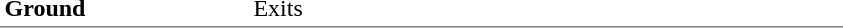<table table border=0 cellspacing=0 cellpadding=3>
<tr>
<td style="border-bottom:solid 1px gray;" width=50 rowspan=10 valign=top><strong>Ground</strong></td>
</tr>
<tr>
<td style="border-bottom:solid 1px gray;" width=100 rowspan=2 valign=top></td>
<td style="border-bottom:solid 1px gray;" width=390 rowspan=2 valign=top>Exits</td>
</tr>
</table>
